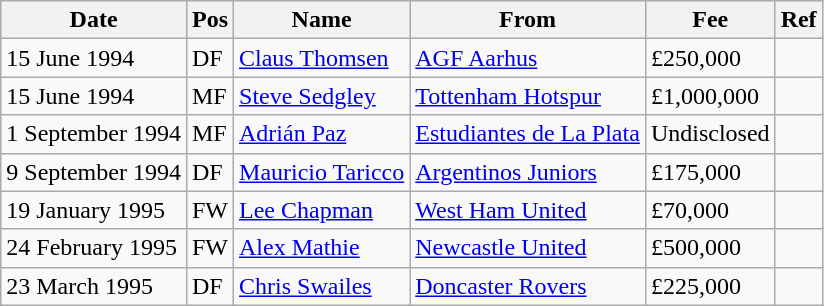<table class="wikitable">
<tr>
<th>Date</th>
<th>Pos</th>
<th>Name</th>
<th>From</th>
<th>Fee</th>
<th>Ref</th>
</tr>
<tr>
<td>15 June 1994</td>
<td>DF</td>
<td> <a href='#'>Claus Thomsen</a></td>
<td> <a href='#'>AGF Aarhus</a></td>
<td>£250,000</td>
<td></td>
</tr>
<tr>
<td>15 June 1994</td>
<td>MF</td>
<td> <a href='#'>Steve Sedgley</a></td>
<td> <a href='#'>Tottenham Hotspur</a></td>
<td>£1,000,000</td>
<td></td>
</tr>
<tr>
<td>1 September 1994</td>
<td>MF</td>
<td> <a href='#'>Adrián Paz</a></td>
<td> <a href='#'>Estudiantes de La Plata</a></td>
<td>Undisclosed</td>
<td></td>
</tr>
<tr>
<td>9 September 1994</td>
<td>DF</td>
<td> <a href='#'>Mauricio Taricco</a></td>
<td> <a href='#'>Argentinos Juniors</a></td>
<td>£175,000</td>
<td></td>
</tr>
<tr>
<td>19 January 1995</td>
<td>FW</td>
<td> <a href='#'>Lee Chapman</a></td>
<td> <a href='#'>West Ham United</a></td>
<td>£70,000</td>
<td></td>
</tr>
<tr>
<td>24 February 1995</td>
<td>FW</td>
<td> <a href='#'>Alex Mathie</a></td>
<td> <a href='#'>Newcastle United</a></td>
<td>£500,000</td>
<td></td>
</tr>
<tr>
<td>23 March 1995</td>
<td>DF</td>
<td> <a href='#'>Chris Swailes</a></td>
<td> <a href='#'>Doncaster Rovers</a></td>
<td>£225,000</td>
<td></td>
</tr>
</table>
